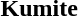<table>
<tr>
</tr>
<tr>
<td><strong>Kumite</strong></td>
<td></td>
<td></td>
<td> <br> </td>
</tr>
</table>
